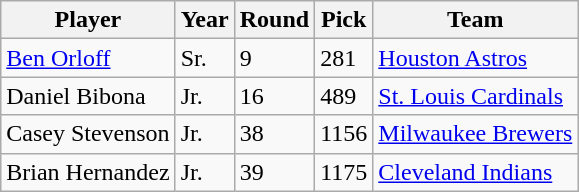<table class="wikitable" border="1">
<tr>
<th>Player</th>
<th>Year</th>
<th>Round</th>
<th>Pick</th>
<th>Team</th>
</tr>
<tr>
<td><a href='#'>Ben Orloff</a></td>
<td>Sr.</td>
<td>9</td>
<td>281</td>
<td><a href='#'>Houston Astros</a></td>
</tr>
<tr>
<td>Daniel Bibona</td>
<td>Jr.</td>
<td>16</td>
<td>489</td>
<td><a href='#'>St. Louis Cardinals</a></td>
</tr>
<tr>
<td>Casey Stevenson</td>
<td>Jr.</td>
<td>38</td>
<td>1156</td>
<td><a href='#'>Milwaukee Brewers</a></td>
</tr>
<tr>
<td>Brian Hernandez</td>
<td>Jr.</td>
<td>39</td>
<td>1175</td>
<td><a href='#'>Cleveland Indians</a></td>
</tr>
</table>
